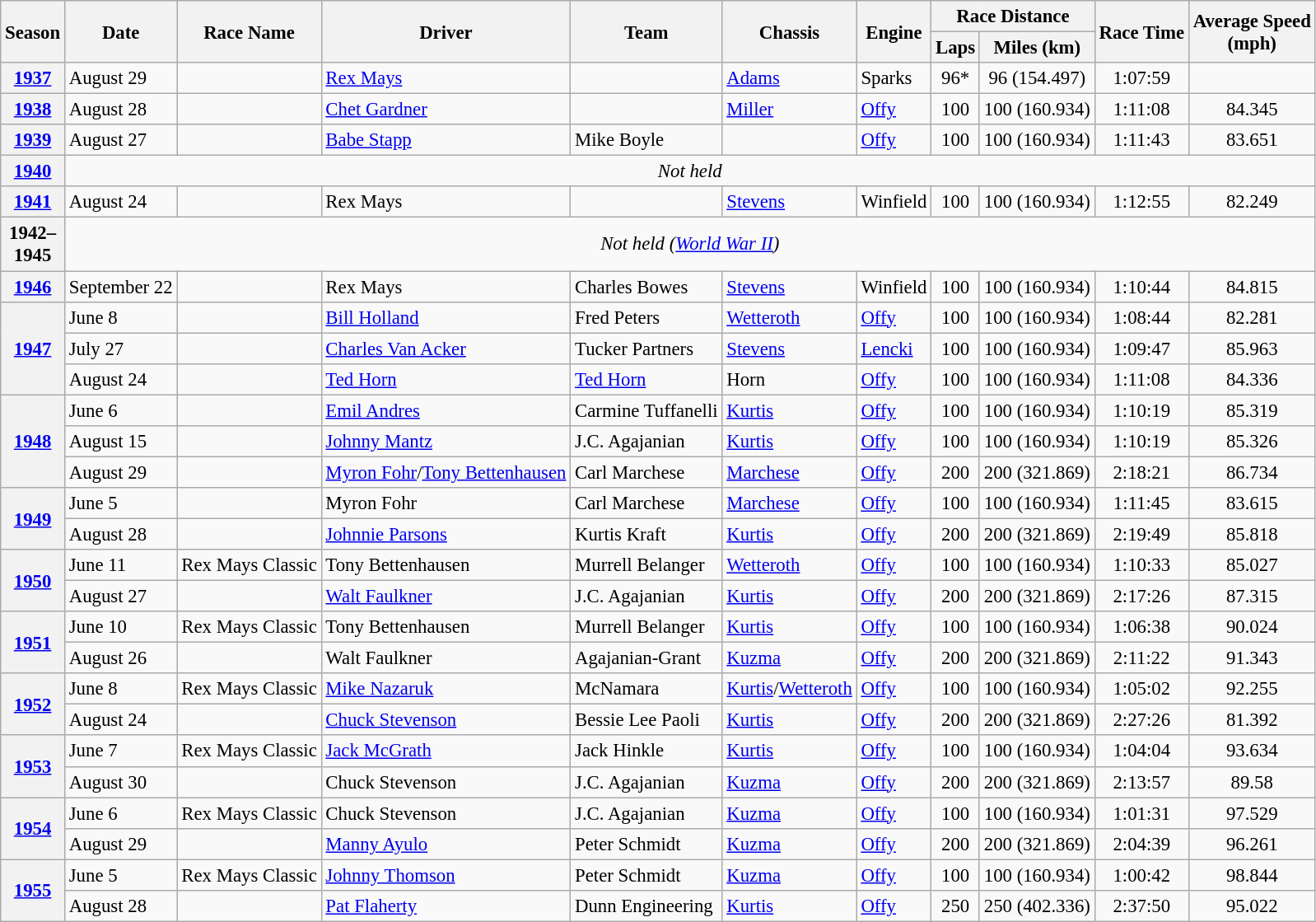<table class="wikitable" style="font-size: 95%;">
<tr>
<th rowspan="2">Season</th>
<th rowspan="2">Date</th>
<th rowspan="2">Race Name</th>
<th rowspan="2">Driver</th>
<th rowspan="2">Team</th>
<th rowspan="2">Chassis</th>
<th rowspan="2">Engine</th>
<th colspan="2">Race Distance</th>
<th rowspan="2">Race Time</th>
<th rowspan="2">Average Speed<br>(mph)</th>
</tr>
<tr>
<th>Laps</th>
<th>Miles (km)</th>
</tr>
<tr>
<th><a href='#'>1937</a></th>
<td>August 29</td>
<td></td>
<td><a href='#'>Rex Mays</a></td>
<td></td>
<td><a href='#'>Adams</a></td>
<td>Sparks</td>
<td align="center">96*</td>
<td align="center">96 (154.497)</td>
<td align="center">1:07:59</td>
<td align="center"></td>
</tr>
<tr>
<th><a href='#'>1938</a></th>
<td>August 28</td>
<td></td>
<td><a href='#'>Chet Gardner</a></td>
<td></td>
<td><a href='#'>Miller</a></td>
<td><a href='#'>Offy</a></td>
<td align="center">100</td>
<td align="center">100 (160.934)</td>
<td align="center">1:11:08</td>
<td align="center">84.345</td>
</tr>
<tr>
<th><a href='#'>1939</a></th>
<td>August 27</td>
<td></td>
<td><a href='#'>Babe Stapp</a></td>
<td>Mike Boyle</td>
<td></td>
<td><a href='#'>Offy</a></td>
<td align="center">100</td>
<td align="center">100 (160.934)</td>
<td align="center">1:11:43</td>
<td align="center">83.651</td>
</tr>
<tr>
<th><a href='#'>1940</a></th>
<td colspan=11 align=center><em>Not held</em></td>
</tr>
<tr>
<th><a href='#'>1941</a></th>
<td>August 24</td>
<td></td>
<td>Rex Mays</td>
<td></td>
<td><a href='#'>Stevens</a></td>
<td>Winfield</td>
<td align="center">100</td>
<td align="center">100 (160.934)</td>
<td align="center">1:12:55</td>
<td align="center">82.249</td>
</tr>
<tr>
<th>1942–<br>1945</th>
<td colspan=11 align=center><em>Not held (<a href='#'>World War II</a>)</em></td>
</tr>
<tr>
<th><a href='#'>1946</a></th>
<td>September 22</td>
<td></td>
<td>Rex Mays</td>
<td>Charles Bowes</td>
<td><a href='#'>Stevens</a></td>
<td>Winfield</td>
<td align="center">100</td>
<td align="center">100 (160.934)</td>
<td align="center">1:10:44</td>
<td align="center">84.815</td>
</tr>
<tr>
<th rowspan=3><a href='#'>1947</a></th>
<td>June 8</td>
<td></td>
<td><a href='#'>Bill Holland</a></td>
<td>Fred Peters</td>
<td><a href='#'>Wetteroth</a></td>
<td><a href='#'>Offy</a></td>
<td align="center">100</td>
<td align="center">100 (160.934)</td>
<td align="center">1:08:44</td>
<td align="center">82.281</td>
</tr>
<tr>
<td>July 27</td>
<td></td>
<td><a href='#'>Charles Van Acker</a></td>
<td>Tucker Partners</td>
<td><a href='#'>Stevens</a></td>
<td><a href='#'>Lencki</a></td>
<td align="center">100</td>
<td align="center">100 (160.934)</td>
<td align="center">1:09:47</td>
<td align="center">85.963</td>
</tr>
<tr>
<td>August 24</td>
<td></td>
<td><a href='#'>Ted Horn</a></td>
<td><a href='#'>Ted Horn</a></td>
<td>Horn</td>
<td><a href='#'>Offy</a></td>
<td align="center">100</td>
<td align="center">100 (160.934)</td>
<td align="center">1:11:08</td>
<td align="center">84.336</td>
</tr>
<tr>
<th rowspan=3><a href='#'>1948</a></th>
<td>June 6</td>
<td></td>
<td><a href='#'>Emil Andres</a></td>
<td>Carmine Tuffanelli</td>
<td><a href='#'>Kurtis</a></td>
<td><a href='#'>Offy</a></td>
<td align="center">100</td>
<td align="center">100 (160.934)</td>
<td align="center">1:10:19</td>
<td align="center">85.319</td>
</tr>
<tr>
<td>August 15</td>
<td></td>
<td><a href='#'>Johnny Mantz</a></td>
<td>J.C. Agajanian</td>
<td><a href='#'>Kurtis</a></td>
<td><a href='#'>Offy</a></td>
<td align="center">100</td>
<td align="center">100 (160.934)</td>
<td align="center">1:10:19</td>
<td align="center">85.326</td>
</tr>
<tr>
<td>August 29</td>
<td></td>
<td><a href='#'>Myron Fohr</a>/<a href='#'>Tony Bettenhausen</a></td>
<td>Carl Marchese</td>
<td><a href='#'>Marchese</a></td>
<td><a href='#'>Offy</a></td>
<td align="center">200</td>
<td align="center">200 (321.869)</td>
<td align="center">2:18:21</td>
<td align="center">86.734</td>
</tr>
<tr>
<th rowspan=2><a href='#'>1949</a></th>
<td>June 5</td>
<td></td>
<td>Myron Fohr</td>
<td>Carl Marchese</td>
<td><a href='#'>Marchese</a></td>
<td><a href='#'>Offy</a></td>
<td align="center">100</td>
<td align="center">100 (160.934)</td>
<td align="center">1:11:45</td>
<td align="center">83.615</td>
</tr>
<tr>
<td>August 28</td>
<td></td>
<td><a href='#'>Johnnie Parsons</a></td>
<td>Kurtis Kraft</td>
<td><a href='#'>Kurtis</a></td>
<td><a href='#'>Offy</a></td>
<td align="center">200</td>
<td align="center">200 (321.869)</td>
<td align="center">2:19:49</td>
<td align="center">85.818</td>
</tr>
<tr>
<th rowspan=2><a href='#'>1950</a></th>
<td>June 11</td>
<td>Rex Mays Classic</td>
<td>Tony Bettenhausen</td>
<td>Murrell Belanger</td>
<td><a href='#'>Wetteroth</a></td>
<td><a href='#'>Offy</a></td>
<td align="center">100</td>
<td align="center">100 (160.934)</td>
<td align="center">1:10:33</td>
<td align="center">85.027</td>
</tr>
<tr>
<td>August 27</td>
<td></td>
<td><a href='#'>Walt Faulkner</a></td>
<td>J.C. Agajanian</td>
<td><a href='#'>Kurtis</a></td>
<td><a href='#'>Offy</a></td>
<td align="center">200</td>
<td align="center">200 (321.869)</td>
<td align="center">2:17:26</td>
<td align="center">87.315</td>
</tr>
<tr>
<th rowspan=2><a href='#'>1951</a></th>
<td>June 10</td>
<td>Rex Mays Classic</td>
<td>Tony Bettenhausen</td>
<td>Murrell Belanger</td>
<td><a href='#'>Kurtis</a></td>
<td><a href='#'>Offy</a></td>
<td align="center">100</td>
<td align="center">100 (160.934)</td>
<td align="center">1:06:38</td>
<td align="center">90.024</td>
</tr>
<tr>
<td>August 26</td>
<td></td>
<td>Walt Faulkner</td>
<td>Agajanian-Grant</td>
<td><a href='#'>Kuzma</a></td>
<td><a href='#'>Offy</a></td>
<td align="center">200</td>
<td align="center">200 (321.869)</td>
<td align="center">2:11:22</td>
<td align="center">91.343</td>
</tr>
<tr>
<th rowspan=2><a href='#'>1952</a></th>
<td>June 8</td>
<td>Rex Mays Classic</td>
<td><a href='#'>Mike Nazaruk</a></td>
<td>McNamara</td>
<td><a href='#'>Kurtis</a>/<a href='#'>Wetteroth</a></td>
<td><a href='#'>Offy</a></td>
<td align="center">100</td>
<td align="center">100 (160.934)</td>
<td align="center">1:05:02</td>
<td align="center">92.255</td>
</tr>
<tr>
<td>August 24</td>
<td></td>
<td><a href='#'>Chuck Stevenson</a></td>
<td>Bessie Lee Paoli</td>
<td><a href='#'>Kurtis</a></td>
<td><a href='#'>Offy</a></td>
<td align="center">200</td>
<td align="center">200 (321.869)</td>
<td align="center">2:27:26</td>
<td align="center">81.392</td>
</tr>
<tr>
<th rowspan=2><a href='#'>1953</a></th>
<td>June 7</td>
<td>Rex Mays Classic</td>
<td><a href='#'>Jack McGrath</a></td>
<td>Jack Hinkle</td>
<td><a href='#'>Kurtis</a></td>
<td><a href='#'>Offy</a></td>
<td align="center">100</td>
<td align="center">100 (160.934)</td>
<td align="center">1:04:04</td>
<td align="center">93.634</td>
</tr>
<tr>
<td>August 30</td>
<td></td>
<td>Chuck Stevenson</td>
<td>J.C. Agajanian</td>
<td><a href='#'>Kuzma</a></td>
<td><a href='#'>Offy</a></td>
<td align="center">200</td>
<td align="center">200 (321.869)</td>
<td align="center">2:13:57</td>
<td align="center">89.58</td>
</tr>
<tr>
<th rowspan=2><a href='#'>1954</a></th>
<td>June 6</td>
<td>Rex Mays Classic</td>
<td>Chuck Stevenson</td>
<td>J.C. Agajanian</td>
<td><a href='#'>Kuzma</a></td>
<td><a href='#'>Offy</a></td>
<td align="center">100</td>
<td align="center">100 (160.934)</td>
<td align="center">1:01:31</td>
<td align="center">97.529</td>
</tr>
<tr>
<td>August 29</td>
<td></td>
<td><a href='#'>Manny Ayulo</a></td>
<td>Peter Schmidt</td>
<td><a href='#'>Kuzma</a></td>
<td><a href='#'>Offy</a></td>
<td align="center">200</td>
<td align="center">200 (321.869)</td>
<td align="center">2:04:39</td>
<td align="center">96.261</td>
</tr>
<tr>
<th rowspan=2><a href='#'>1955</a></th>
<td>June 5</td>
<td>Rex Mays Classic</td>
<td><a href='#'>Johnny Thomson</a></td>
<td>Peter Schmidt</td>
<td><a href='#'>Kuzma</a></td>
<td><a href='#'>Offy</a></td>
<td align="center">100</td>
<td align="center">100 (160.934)</td>
<td align="center">1:00:42</td>
<td align="center">98.844</td>
</tr>
<tr>
<td>August 28</td>
<td></td>
<td><a href='#'>Pat Flaherty</a></td>
<td>Dunn Engineering</td>
<td><a href='#'>Kurtis</a></td>
<td><a href='#'>Offy</a></td>
<td align="center">250</td>
<td align="center">250 (402.336)</td>
<td align="center">2:37:50</td>
<td align="center">95.022</td>
</tr>
</table>
